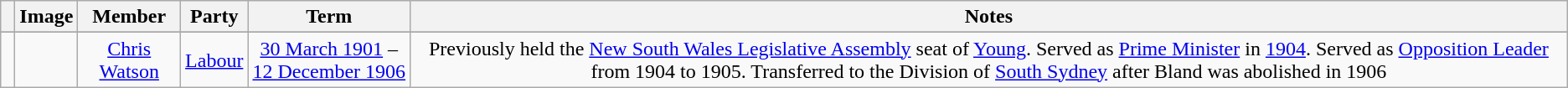<table class=wikitable style="text-align:center">
<tr>
<th></th>
<th>Image</th>
<th>Member</th>
<th>Party</th>
<th>Term</th>
<th>Notes</th>
</tr>
<tr>
</tr>
<tr>
<td> </td>
<td></td>
<td><a href='#'>Chris Watson</a><br></td>
<td><a href='#'>Labour</a></td>
<td nowrap><a href='#'>30 March 1901</a> –<br><a href='#'>12 December 1906</a></td>
<td>Previously held the <a href='#'>New South Wales Legislative Assembly</a> seat of <a href='#'>Young</a>. Served as <a href='#'>Prime Minister</a> in <a href='#'>1904</a>. Served as <a href='#'>Opposition Leader</a> from 1904 to 1905. Transferred to the Division of <a href='#'>South Sydney</a> after Bland was abolished in 1906</td>
</tr>
</table>
